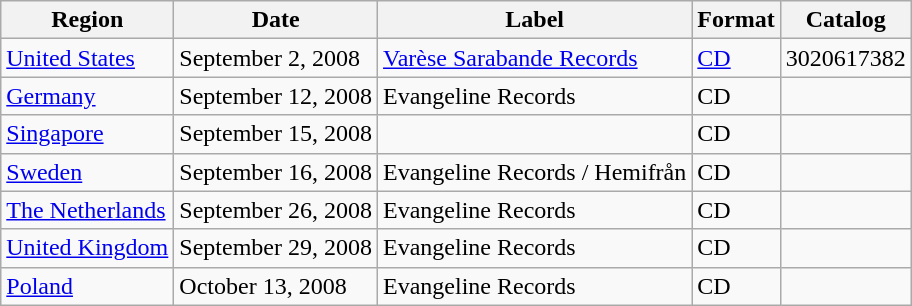<table class="wikitable">
<tr>
<th>Region</th>
<th>Date</th>
<th>Label</th>
<th>Format</th>
<th>Catalog</th>
</tr>
<tr>
<td><a href='#'>United States</a></td>
<td>September 2, 2008</td>
<td><a href='#'>Varèse Sarabande Records</a></td>
<td><a href='#'>CD</a></td>
<td>3020617382</td>
</tr>
<tr>
<td><a href='#'>Germany</a></td>
<td>September 12, 2008</td>
<td>Evangeline Records</td>
<td>CD</td>
<td></td>
</tr>
<tr>
<td><a href='#'>Singapore</a></td>
<td>September 15, 2008</td>
<td></td>
<td>CD</td>
<td></td>
</tr>
<tr>
<td><a href='#'>Sweden</a></td>
<td>September 16, 2008</td>
<td>Evangeline Records / Hemifrån</td>
<td>CD</td>
<td></td>
</tr>
<tr>
<td><a href='#'>The Netherlands</a></td>
<td>September 26, 2008</td>
<td>Evangeline Records</td>
<td>CD</td>
<td></td>
</tr>
<tr>
<td><a href='#'>United Kingdom</a></td>
<td>September 29, 2008</td>
<td>Evangeline Records</td>
<td>CD</td>
<td></td>
</tr>
<tr>
<td><a href='#'>Poland</a></td>
<td>October 13, 2008</td>
<td>Evangeline Records</td>
<td>CD</td>
<td></td>
</tr>
</table>
